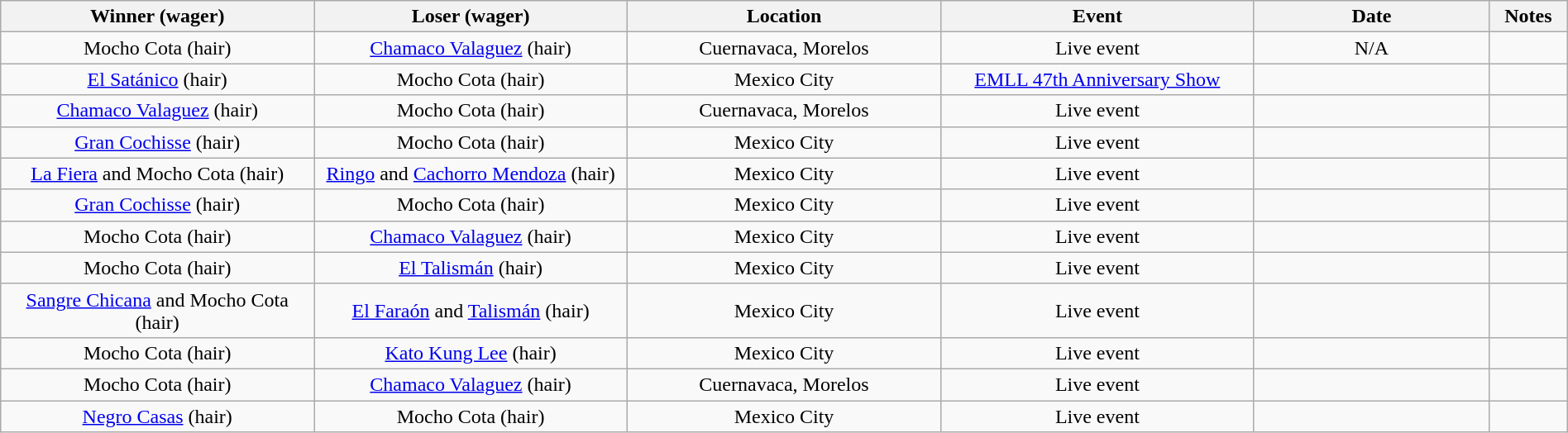<table class="wikitable sortable" width=100%  style="text-align: center">
<tr>
<th width=20% scope="col">Winner (wager)</th>
<th width=20% scope="col">Loser (wager)</th>
<th width=20% scope="col">Location</th>
<th width=20% scope="col">Event</th>
<th width=15% scope="col">Date</th>
<th class="unsortable" width=5% scope="col">Notes</th>
</tr>
<tr>
<td>Mocho Cota (hair)</td>
<td><a href='#'>Chamaco Valaguez</a> (hair)</td>
<td>Cuernavaca, Morelos</td>
<td>Live event</td>
<td>N/A</td>
<td> </td>
</tr>
<tr>
<td><a href='#'>El Satánico</a> (hair)</td>
<td>Mocho Cota (hair)</td>
<td>Mexico City</td>
<td><a href='#'>EMLL 47th Anniversary Show</a></td>
<td></td>
<td></td>
</tr>
<tr>
<td><a href='#'>Chamaco Valaguez</a> (hair)</td>
<td>Mocho Cota (hair)</td>
<td>Cuernavaca, Morelos</td>
<td>Live event</td>
<td></td>
<td> </td>
</tr>
<tr>
<td><a href='#'>Gran Cochisse</a> (hair)</td>
<td>Mocho Cota (hair)</td>
<td>Mexico City</td>
<td>Live event</td>
<td></td>
<td> </td>
</tr>
<tr>
<td><a href='#'>La Fiera</a> and Mocho Cota (hair)</td>
<td><a href='#'>Ringo</a> and <a href='#'>Cachorro Mendoza</a> (hair)</td>
<td>Mexico City</td>
<td>Live event</td>
<td></td>
<td> </td>
</tr>
<tr>
<td><a href='#'>Gran Cochisse</a> (hair)</td>
<td>Mocho Cota (hair)</td>
<td>Mexico City</td>
<td>Live event</td>
<td></td>
<td> </td>
</tr>
<tr>
<td>Mocho Cota (hair)</td>
<td><a href='#'>Chamaco Valaguez</a> (hair)</td>
<td>Mexico City</td>
<td>Live event</td>
<td></td>
<td> </td>
</tr>
<tr>
<td>Mocho Cota (hair)</td>
<td><a href='#'>El Talismán</a> (hair)</td>
<td>Mexico City</td>
<td>Live event</td>
<td></td>
<td></td>
</tr>
<tr>
<td><a href='#'>Sangre Chicana</a> and Mocho Cota (hair)</td>
<td><a href='#'>El Faraón</a> and <a href='#'>Talismán</a> (hair)</td>
<td>Mexico City</td>
<td>Live event</td>
<td></td>
<td></td>
</tr>
<tr>
<td>Mocho Cota (hair)</td>
<td><a href='#'>Kato Kung Lee</a> (hair)</td>
<td>Mexico City</td>
<td>Live event</td>
<td></td>
<td> </td>
</tr>
<tr>
<td>Mocho Cota (hair)</td>
<td><a href='#'>Chamaco Valaguez</a> (hair)</td>
<td>Cuernavaca, Morelos</td>
<td>Live event</td>
<td></td>
<td> </td>
</tr>
<tr>
<td><a href='#'>Negro Casas</a> (hair)</td>
<td>Mocho Cota (hair)</td>
<td>Mexico City</td>
<td>Live event</td>
<td></td>
<td> </td>
</tr>
</table>
